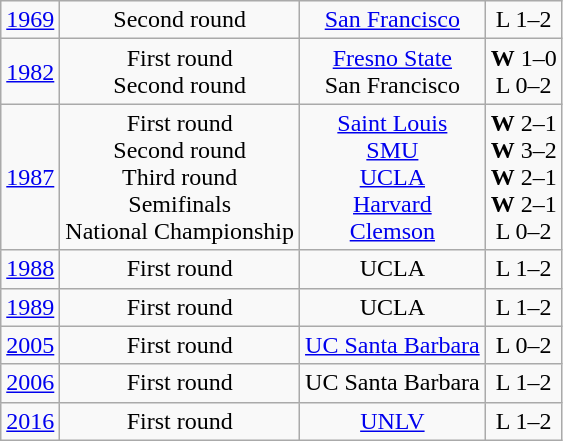<table class="wikitable">
<tr align="center">
<td><a href='#'>1969</a></td>
<td>Second round</td>
<td><a href='#'>San Francisco</a></td>
<td>L 1–2</td>
</tr>
<tr align="center">
<td><a href='#'>1982</a></td>
<td>First round<br>Second round</td>
<td><a href='#'>Fresno State</a><br>San Francisco</td>
<td><strong>W</strong> 1–0<br> L 0–2</td>
</tr>
<tr align="center">
<td><a href='#'>1987</a></td>
<td>First round<br>Second round<br>Third round<br>Semifinals<br>National Championship</td>
<td><a href='#'>Saint Louis</a><br><a href='#'>SMU</a><br><a href='#'>UCLA</a><br><a href='#'>Harvard</a><br><a href='#'>Clemson</a></td>
<td><strong>W</strong> 2–1<br><strong>W</strong> 3–2<br><strong>W</strong> 2–1<br><strong>W</strong> 2–1<br>L 0–2</td>
</tr>
<tr align="center">
<td><a href='#'>1988</a></td>
<td>First round</td>
<td>UCLA</td>
<td>L 1–2</td>
</tr>
<tr align="center">
<td><a href='#'>1989</a></td>
<td>First round</td>
<td>UCLA</td>
<td>L 1–2</td>
</tr>
<tr align="center">
<td><a href='#'>2005</a></td>
<td>First round</td>
<td><a href='#'>UC Santa Barbara</a></td>
<td>L 0–2</td>
</tr>
<tr align="center">
<td><a href='#'>2006</a></td>
<td>First round</td>
<td>UC Santa Barbara</td>
<td>L 1–2</td>
</tr>
<tr align="center">
<td><a href='#'>2016</a></td>
<td>First round</td>
<td><a href='#'>UNLV</a></td>
<td>L 1–2</td>
</tr>
</table>
